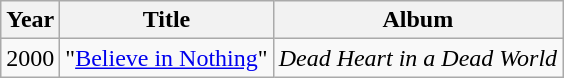<table class="wikitable">
<tr>
<th scope="col">Year</th>
<th scope="col">Title</th>
<th scope="col">Album</th>
</tr>
<tr>
<td>2000</td>
<td>"<a href='#'>Believe in Nothing</a>"</td>
<td><em>Dead Heart in a Dead World</em></td>
</tr>
</table>
